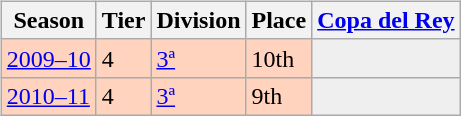<table>
<tr>
<td valign="top" width=0%><br><table class="wikitable">
<tr style="background:#f0f6fa;">
<th>Season</th>
<th>Tier</th>
<th>Division</th>
<th>Place</th>
<th><a href='#'>Copa del Rey</a></th>
</tr>
<tr>
<td style="background:#FFD3BD;"><a href='#'>2009–10</a></td>
<td style="background:#FFD3BD;">4</td>
<td style="background:#FFD3BD;"><a href='#'>3ª</a></td>
<td style="background:#FFD3BD;">10th</td>
<td style="background:#efefef;"></td>
</tr>
<tr>
<td style="background:#FFD3BD;"><a href='#'>2010–11</a></td>
<td style="background:#FFD3BD;">4</td>
<td style="background:#FFD3BD;"><a href='#'>3ª</a></td>
<td style="background:#FFD3BD;">9th</td>
<td style="background:#efefef;"></td>
</tr>
</table>
</td>
</tr>
</table>
